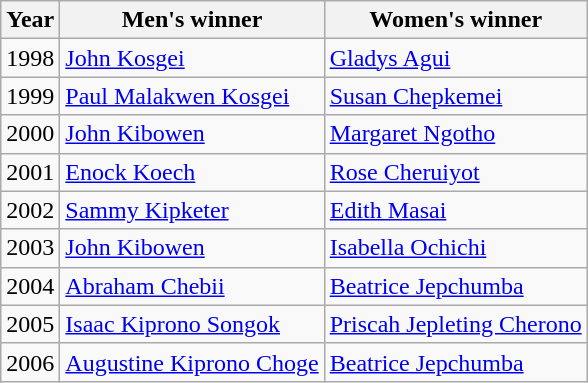<table class="wikitable" style="text-align:center">
<tr>
<th>Year</th>
<th>Men's winner</th>
<th>Women's winner</th>
</tr>
<tr>
<td>1998</td>
<td align=left><a href='#'>John Kosgei</a></td>
<td align=left><a href='#'>Gladys Agui</a></td>
</tr>
<tr>
<td>1999</td>
<td align=left><a href='#'>Paul Malakwen Kosgei</a></td>
<td align=left><a href='#'>Susan Chepkemei</a></td>
</tr>
<tr>
<td>2000</td>
<td align=left><a href='#'>John Kibowen</a></td>
<td align=left><a href='#'>Margaret Ngotho</a></td>
</tr>
<tr>
<td>2001</td>
<td align=left><a href='#'>Enock Koech</a></td>
<td align=left><a href='#'>Rose Cheruiyot</a></td>
</tr>
<tr>
<td>2002</td>
<td align=left><a href='#'>Sammy Kipketer</a></td>
<td align=left><a href='#'>Edith Masai</a></td>
</tr>
<tr>
<td>2003</td>
<td align=left><a href='#'>John Kibowen</a></td>
<td align=left><a href='#'>Isabella Ochichi</a></td>
</tr>
<tr>
<td>2004</td>
<td align=left><a href='#'>Abraham Chebii</a></td>
<td align=left><a href='#'>Beatrice Jepchumba</a></td>
</tr>
<tr>
<td>2005</td>
<td align=left><a href='#'>Isaac Kiprono Songok</a></td>
<td align=left><a href='#'>Priscah Jepleting Cherono</a></td>
</tr>
<tr>
<td>2006</td>
<td align=left><a href='#'>Augustine Kiprono Choge</a></td>
<td align=left><a href='#'>Beatrice Jepchumba</a></td>
</tr>
</table>
